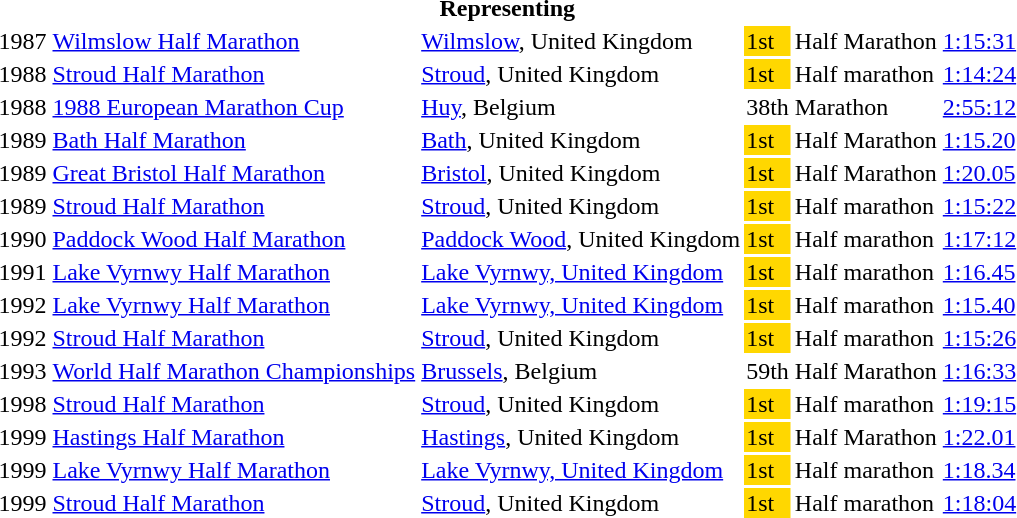<table>
<tr>
<th colspan="6">Representing </th>
</tr>
<tr>
<td>1987</td>
<td><a href='#'>Wilmslow Half Marathon</a></td>
<td><a href='#'>Wilmslow</a>, United Kingdom</td>
<td bgcolor="gold">1st</td>
<td>Half Marathon</td>
<td><a href='#'>1:15:31</a></td>
</tr>
<tr>
<td>1988</td>
<td><a href='#'>Stroud Half Marathon</a></td>
<td><a href='#'>Stroud</a>, United Kingdom</td>
<td bgcolor="gold">1st</td>
<td>Half marathon</td>
<td><a href='#'>1:14:24</a></td>
</tr>
<tr>
<td>1988</td>
<td><a href='#'>1988 European Marathon Cup</a></td>
<td><a href='#'>Huy</a>, Belgium</td>
<td>38th</td>
<td>Marathon</td>
<td><a href='#'>2:55:12</a></td>
</tr>
<tr>
<td>1989</td>
<td><a href='#'>Bath Half Marathon</a></td>
<td><a href='#'>Bath</a>, United Kingdom</td>
<td bgcolor="gold">1st</td>
<td>Half Marathon</td>
<td><a href='#'>1:15.20</a></td>
</tr>
<tr>
<td>1989</td>
<td><a href='#'>Great Bristol Half Marathon</a></td>
<td><a href='#'>Bristol</a>, United Kingdom</td>
<td bgcolor="gold">1st</td>
<td>Half Marathon</td>
<td><a href='#'>1:20.05</a></td>
</tr>
<tr>
<td>1989</td>
<td><a href='#'>Stroud Half Marathon</a></td>
<td><a href='#'>Stroud</a>, United Kingdom</td>
<td bgcolor="gold">1st</td>
<td>Half marathon</td>
<td><a href='#'>1:15:22</a></td>
</tr>
<tr>
<td>1990</td>
<td><a href='#'>Paddock Wood Half Marathon</a></td>
<td><a href='#'>Paddock Wood</a>, United Kingdom</td>
<td bgcolor="gold">1st</td>
<td>Half marathon</td>
<td><a href='#'>1:17:12</a></td>
</tr>
<tr>
<td>1991</td>
<td><a href='#'>Lake Vyrnwy Half Marathon</a></td>
<td><a href='#'>Lake Vyrnwy, United Kingdom</a></td>
<td bgcolor="gold">1st</td>
<td>Half marathon</td>
<td><a href='#'>1:16.45</a></td>
</tr>
<tr>
<td>1992</td>
<td><a href='#'>Lake Vyrnwy Half Marathon</a></td>
<td><a href='#'>Lake Vyrnwy, United Kingdom</a></td>
<td bgcolor="gold">1st</td>
<td>Half marathon</td>
<td><a href='#'>1:15.40</a></td>
</tr>
<tr>
<td>1992</td>
<td><a href='#'>Stroud Half Marathon</a></td>
<td><a href='#'>Stroud</a>, United Kingdom</td>
<td bgcolor="gold">1st</td>
<td>Half marathon</td>
<td><a href='#'>1:15:26</a></td>
</tr>
<tr>
<td>1993</td>
<td><a href='#'>World Half Marathon Championships</a></td>
<td><a href='#'>Brussels</a>, Belgium</td>
<td>59th</td>
<td>Half Marathon</td>
<td><a href='#'>1:16:33</a></td>
</tr>
<tr>
<td>1998</td>
<td><a href='#'>Stroud Half Marathon</a></td>
<td><a href='#'>Stroud</a>, United Kingdom</td>
<td bgcolor="gold">1st</td>
<td>Half marathon</td>
<td><a href='#'>1:19:15</a></td>
</tr>
<tr>
<td>1999</td>
<td><a href='#'>Hastings Half Marathon</a></td>
<td><a href='#'>Hastings</a>, United Kingdom</td>
<td bgcolor="gold">1st</td>
<td>Half Marathon</td>
<td><a href='#'>1:22.01</a></td>
</tr>
<tr>
<td>1999</td>
<td><a href='#'>Lake Vyrnwy Half Marathon</a></td>
<td><a href='#'>Lake Vyrnwy, United Kingdom</a></td>
<td bgcolor="gold">1st</td>
<td>Half marathon</td>
<td><a href='#'>1:18.34</a></td>
</tr>
<tr>
<td>1999</td>
<td><a href='#'>Stroud Half Marathon</a></td>
<td><a href='#'>Stroud</a>, United Kingdom</td>
<td bgcolor="gold">1st</td>
<td>Half marathon</td>
<td><a href='#'>1:18:04</a></td>
</tr>
</table>
